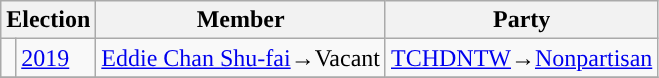<table class="wikitable">
<tr>
<th colspan="2">Election</th>
<th>Member</th>
<th>Party</th>
</tr>
<tr>
<td style="color:inherit;background:"></td>
<td><a href='#'>2019</a></td>
<td><a href='#'>Eddie Chan Shu-fai</a>→Vacant</td>
<td><a href='#'>TCHDNTW</a>→<a href='#'>Nonpartisan</a></td>
</tr>
<tr>
</tr>
</table>
